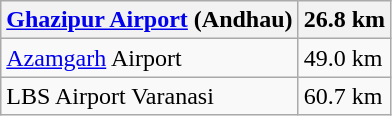<table class="wikitable">
<tr>
<th><a href='#'>Ghazipur Airport</a> (Andhau)</th>
<th>26.8 km</th>
</tr>
<tr>
<td><a href='#'>Azamgarh</a> Airport</td>
<td>49.0 km</td>
</tr>
<tr>
<td>LBS Airport Varanasi</td>
<td>60.7 km</td>
</tr>
</table>
